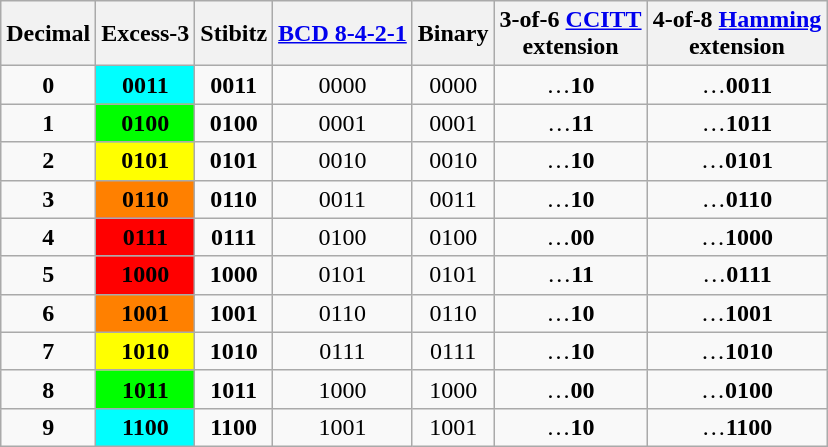<table class="wikitable">
<tr>
<th>Decimal</th>
<th>Excess-3</th>
<th>Stibitz</th>
<th><a href='#'>BCD 8-4-2-1</a></th>
<th>Binary</th>
<th>3-of-6 <a href='#'>CCITT</a> <br>extension</th>
<th>4-of-8 <a href='#'>Hamming</a> <br>extension</th>
</tr>
<tr align="center">
<td><strong>0</strong></td>
<td style="background:#0FF"><strong>0011</strong></td>
<td><strong>0011</strong></td>
<td>0000</td>
<td>0000</td>
<td>…<strong>10</strong></td>
<td>…<strong>0011</strong></td>
</tr>
<tr align="center">
<td><strong>1</strong></td>
<td style="background:#0F0"><strong>0100</strong></td>
<td><strong>0100</strong></td>
<td>0001</td>
<td>0001</td>
<td>…<strong>11</strong></td>
<td>…<strong>1011</strong></td>
</tr>
<tr align="center">
<td><strong>2</strong></td>
<td style="background:#FF0"><strong>0101</strong></td>
<td><strong>0101</strong></td>
<td>0010</td>
<td>0010</td>
<td>…<strong>10</strong></td>
<td>…<strong>0101</strong></td>
</tr>
<tr align="center">
<td><strong>3</strong></td>
<td style="background:#FF8000"><strong>0110</strong></td>
<td><strong>0110</strong></td>
<td>0011</td>
<td>0011</td>
<td>…<strong>10</strong></td>
<td>…<strong>0110</strong></td>
</tr>
<tr align="center">
<td><strong>4</strong></td>
<td style="background:#F00;"><strong>0111</strong></td>
<td><strong>0111</strong></td>
<td>0100</td>
<td>0100</td>
<td>…<strong>00</strong></td>
<td>…<strong>1000</strong></td>
</tr>
<tr align="center">
<td><strong>5</strong></td>
<td style="background:#F00;"><strong>1000</strong></td>
<td><strong>1000</strong></td>
<td>0101</td>
<td>0101</td>
<td>…<strong>11</strong></td>
<td>…<strong>0111</strong></td>
</tr>
<tr align="center">
<td><strong>6</strong></td>
<td style="background:#FF8000"><strong>1001</strong></td>
<td><strong>1001</strong></td>
<td>0110</td>
<td>0110</td>
<td>…<strong>10</strong></td>
<td>…<strong>1001</strong></td>
</tr>
<tr align="center">
<td><strong>7</strong></td>
<td style="background:#FF0"><strong>1010</strong></td>
<td><strong>1010</strong></td>
<td>0111</td>
<td>0111</td>
<td>…<strong>10</strong></td>
<td>…<strong>1010</strong></td>
</tr>
<tr align="center">
<td><strong>8</strong></td>
<td style="background:#0F0"><strong>1011</strong></td>
<td><strong>1011</strong></td>
<td>1000</td>
<td>1000</td>
<td>…<strong>00</strong></td>
<td>…<strong>0100</strong></td>
</tr>
<tr align="center">
<td><strong>9</strong></td>
<td style="background:#0FF"><strong>1100</strong></td>
<td><strong>1100</strong></td>
<td>1001</td>
<td>1001</td>
<td>…<strong>10</strong></td>
<td>…<strong>1100</strong></td>
</tr>
</table>
